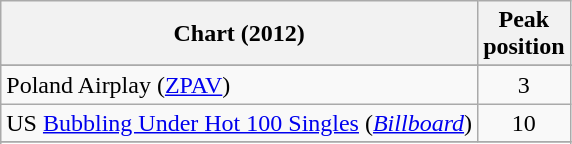<table class="wikitable sortable">
<tr>
<th scope="col">Chart (2012)</th>
<th scope="col">Peak<br>position</th>
</tr>
<tr>
</tr>
<tr>
</tr>
<tr>
</tr>
<tr>
</tr>
<tr>
</tr>
<tr>
</tr>
<tr>
</tr>
<tr>
</tr>
<tr>
<td>Poland Airplay (<a href='#'>ZPAV</a>)</td>
<td align="center">3</td>
</tr>
<tr>
<td>US <a href='#'>Bubbling Under Hot 100 Singles</a> (<a href='#'><em>Billboard</em></a>)</td>
<td align="center">10</td>
</tr>
<tr>
</tr>
<tr>
</tr>
</table>
